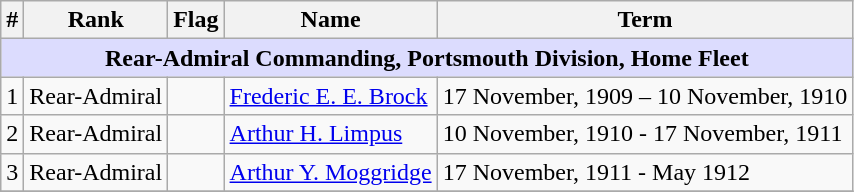<table class="wikitable">
<tr>
<th>#</th>
<th>Rank</th>
<th>Flag</th>
<th>Name</th>
<th>Term</th>
</tr>
<tr>
<td colspan="5" align="center" style="background:#dcdcfe;"><strong>Rear-Admiral Commanding, Portsmouth Division, Home Fleet</strong></td>
</tr>
<tr>
<td>1</td>
<td>Rear-Admiral</td>
<td></td>
<td><a href='#'>Frederic E. E. Brock</a></td>
<td>17 November, 1909 – 10 November, 1910</td>
</tr>
<tr>
<td>2</td>
<td>Rear-Admiral</td>
<td></td>
<td><a href='#'>Arthur H. Limpus</a></td>
<td>10 November, 1910 - 17 November, 1911</td>
</tr>
<tr>
<td>3</td>
<td>Rear-Admiral</td>
<td></td>
<td><a href='#'>Arthur Y. Moggridge</a></td>
<td>17 November, 1911 - May 1912</td>
</tr>
<tr>
</tr>
</table>
